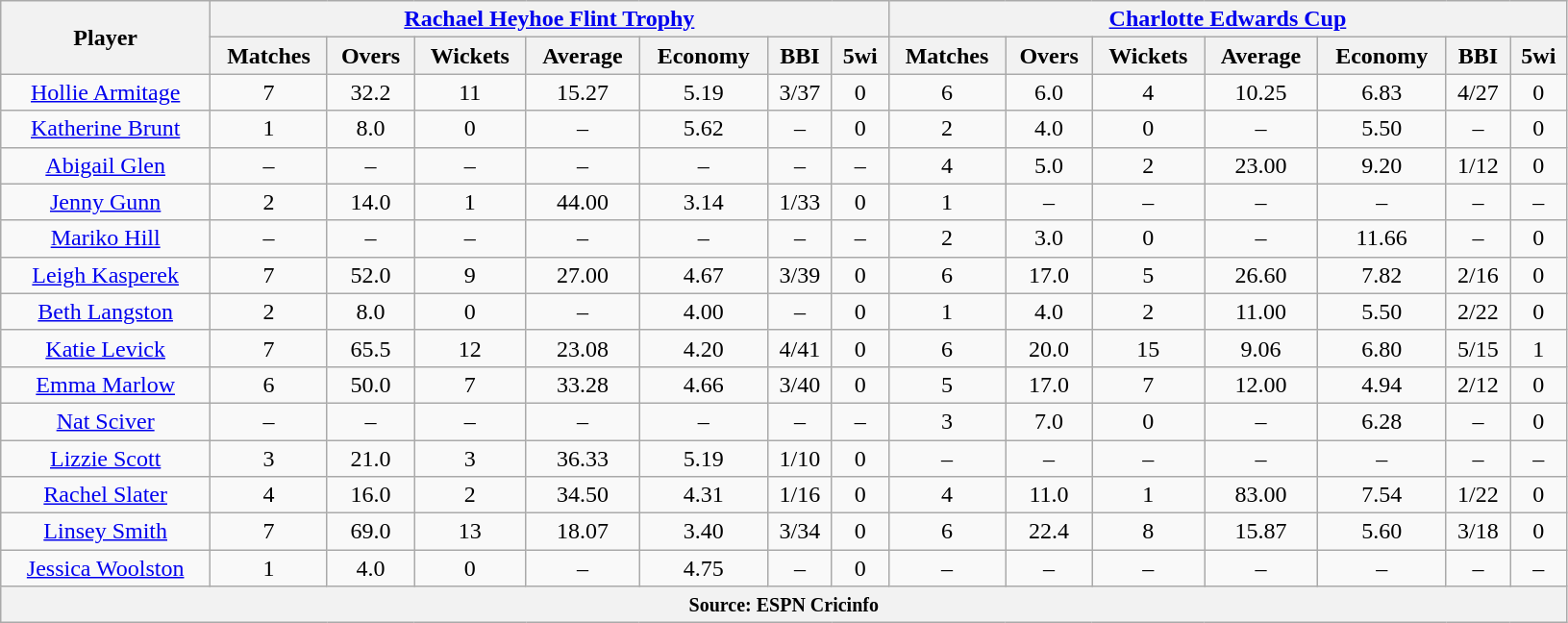<table class="wikitable" style="text-align:center; width:86%;">
<tr>
<th rowspan=2>Player</th>
<th colspan=7><a href='#'>Rachael Heyhoe Flint Trophy</a></th>
<th colspan=7><a href='#'>Charlotte Edwards Cup</a></th>
</tr>
<tr>
<th>Matches</th>
<th>Overs</th>
<th>Wickets</th>
<th>Average</th>
<th>Economy</th>
<th>BBI</th>
<th>5wi</th>
<th>Matches</th>
<th>Overs</th>
<th>Wickets</th>
<th>Average</th>
<th>Economy</th>
<th>BBI</th>
<th>5wi</th>
</tr>
<tr>
<td><a href='#'>Hollie Armitage</a></td>
<td>7</td>
<td>32.2</td>
<td>11</td>
<td>15.27</td>
<td>5.19</td>
<td>3/37</td>
<td>0</td>
<td>6</td>
<td>6.0</td>
<td>4</td>
<td>10.25</td>
<td>6.83</td>
<td>4/27</td>
<td>0</td>
</tr>
<tr>
<td><a href='#'>Katherine Brunt</a></td>
<td>1</td>
<td>8.0</td>
<td>0</td>
<td>–</td>
<td>5.62</td>
<td>–</td>
<td>0</td>
<td>2</td>
<td>4.0</td>
<td>0</td>
<td>–</td>
<td>5.50</td>
<td>–</td>
<td>0</td>
</tr>
<tr>
<td><a href='#'>Abigail Glen</a></td>
<td>–</td>
<td>–</td>
<td>–</td>
<td>–</td>
<td>–</td>
<td>–</td>
<td>–</td>
<td>4</td>
<td>5.0</td>
<td>2</td>
<td>23.00</td>
<td>9.20</td>
<td>1/12</td>
<td>0</td>
</tr>
<tr>
<td><a href='#'>Jenny Gunn</a></td>
<td>2</td>
<td>14.0</td>
<td>1</td>
<td>44.00</td>
<td>3.14</td>
<td>1/33</td>
<td>0</td>
<td>1</td>
<td>–</td>
<td>–</td>
<td>–</td>
<td>–</td>
<td>–</td>
<td>–</td>
</tr>
<tr>
<td><a href='#'>Mariko Hill</a></td>
<td>–</td>
<td>–</td>
<td>–</td>
<td>–</td>
<td>–</td>
<td>–</td>
<td>–</td>
<td>2</td>
<td>3.0</td>
<td>0</td>
<td>–</td>
<td>11.66</td>
<td>–</td>
<td>0</td>
</tr>
<tr>
<td><a href='#'>Leigh Kasperek</a></td>
<td>7</td>
<td>52.0</td>
<td>9</td>
<td>27.00</td>
<td>4.67</td>
<td>3/39</td>
<td>0</td>
<td>6</td>
<td>17.0</td>
<td>5</td>
<td>26.60</td>
<td>7.82</td>
<td>2/16</td>
<td>0</td>
</tr>
<tr>
<td><a href='#'>Beth Langston</a></td>
<td>2</td>
<td>8.0</td>
<td>0</td>
<td>–</td>
<td>4.00</td>
<td>–</td>
<td>0</td>
<td>1</td>
<td>4.0</td>
<td>2</td>
<td>11.00</td>
<td>5.50</td>
<td>2/22</td>
<td>0</td>
</tr>
<tr>
<td><a href='#'>Katie Levick</a></td>
<td>7</td>
<td>65.5</td>
<td>12</td>
<td>23.08</td>
<td>4.20</td>
<td>4/41</td>
<td>0</td>
<td>6</td>
<td>20.0</td>
<td>15</td>
<td>9.06</td>
<td>6.80</td>
<td>5/15</td>
<td>1</td>
</tr>
<tr>
<td><a href='#'>Emma Marlow</a></td>
<td>6</td>
<td>50.0</td>
<td>7</td>
<td>33.28</td>
<td>4.66</td>
<td>3/40</td>
<td>0</td>
<td>5</td>
<td>17.0</td>
<td>7</td>
<td>12.00</td>
<td>4.94</td>
<td>2/12</td>
<td>0</td>
</tr>
<tr>
<td><a href='#'>Nat Sciver</a></td>
<td>–</td>
<td>–</td>
<td>–</td>
<td>–</td>
<td>–</td>
<td>–</td>
<td>–</td>
<td>3</td>
<td>7.0</td>
<td>0</td>
<td>–</td>
<td>6.28</td>
<td>–</td>
<td>0</td>
</tr>
<tr>
<td><a href='#'>Lizzie Scott</a></td>
<td>3</td>
<td>21.0</td>
<td>3</td>
<td>36.33</td>
<td>5.19</td>
<td>1/10</td>
<td>0</td>
<td>–</td>
<td>–</td>
<td>–</td>
<td>–</td>
<td>–</td>
<td>–</td>
<td>–</td>
</tr>
<tr>
<td><a href='#'>Rachel Slater</a></td>
<td>4</td>
<td>16.0</td>
<td>2</td>
<td>34.50</td>
<td>4.31</td>
<td>1/16</td>
<td>0</td>
<td>4</td>
<td>11.0</td>
<td>1</td>
<td>83.00</td>
<td>7.54</td>
<td>1/22</td>
<td>0</td>
</tr>
<tr>
<td><a href='#'>Linsey Smith</a></td>
<td>7</td>
<td>69.0</td>
<td>13</td>
<td>18.07</td>
<td>3.40</td>
<td>3/34</td>
<td>0</td>
<td>6</td>
<td>22.4</td>
<td>8</td>
<td>15.87</td>
<td>5.60</td>
<td>3/18</td>
<td>0</td>
</tr>
<tr>
<td><a href='#'>Jessica Woolston</a></td>
<td>1</td>
<td>4.0</td>
<td>0</td>
<td>–</td>
<td>4.75</td>
<td>–</td>
<td>0</td>
<td>–</td>
<td>–</td>
<td>–</td>
<td>–</td>
<td>–</td>
<td>–</td>
<td>–</td>
</tr>
<tr>
<th colspan="15"><small>Source: ESPN Cricinfo</small></th>
</tr>
</table>
